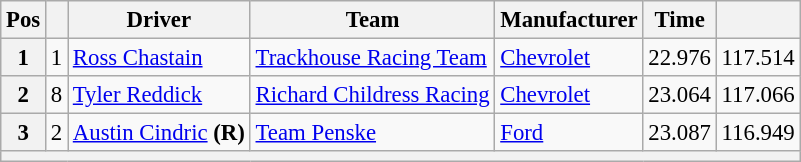<table class="wikitable" style="font-size:95%">
<tr>
<th>Pos</th>
<th></th>
<th>Driver</th>
<th>Team</th>
<th>Manufacturer</th>
<th>Time</th>
<th></th>
</tr>
<tr>
<th>1</th>
<td>1</td>
<td><a href='#'>Ross Chastain</a></td>
<td><a href='#'>Trackhouse Racing Team</a></td>
<td><a href='#'>Chevrolet</a></td>
<td>22.976</td>
<td>117.514</td>
</tr>
<tr>
<th>2</th>
<td>8</td>
<td><a href='#'>Tyler Reddick</a></td>
<td><a href='#'>Richard Childress Racing</a></td>
<td><a href='#'>Chevrolet</a></td>
<td>23.064</td>
<td>117.066</td>
</tr>
<tr>
<th>3</th>
<td>2</td>
<td><a href='#'>Austin Cindric</a> <strong>(R)</strong></td>
<td><a href='#'>Team Penske</a></td>
<td><a href='#'>Ford</a></td>
<td>23.087</td>
<td>116.949</td>
</tr>
<tr>
<th colspan="7"></th>
</tr>
</table>
